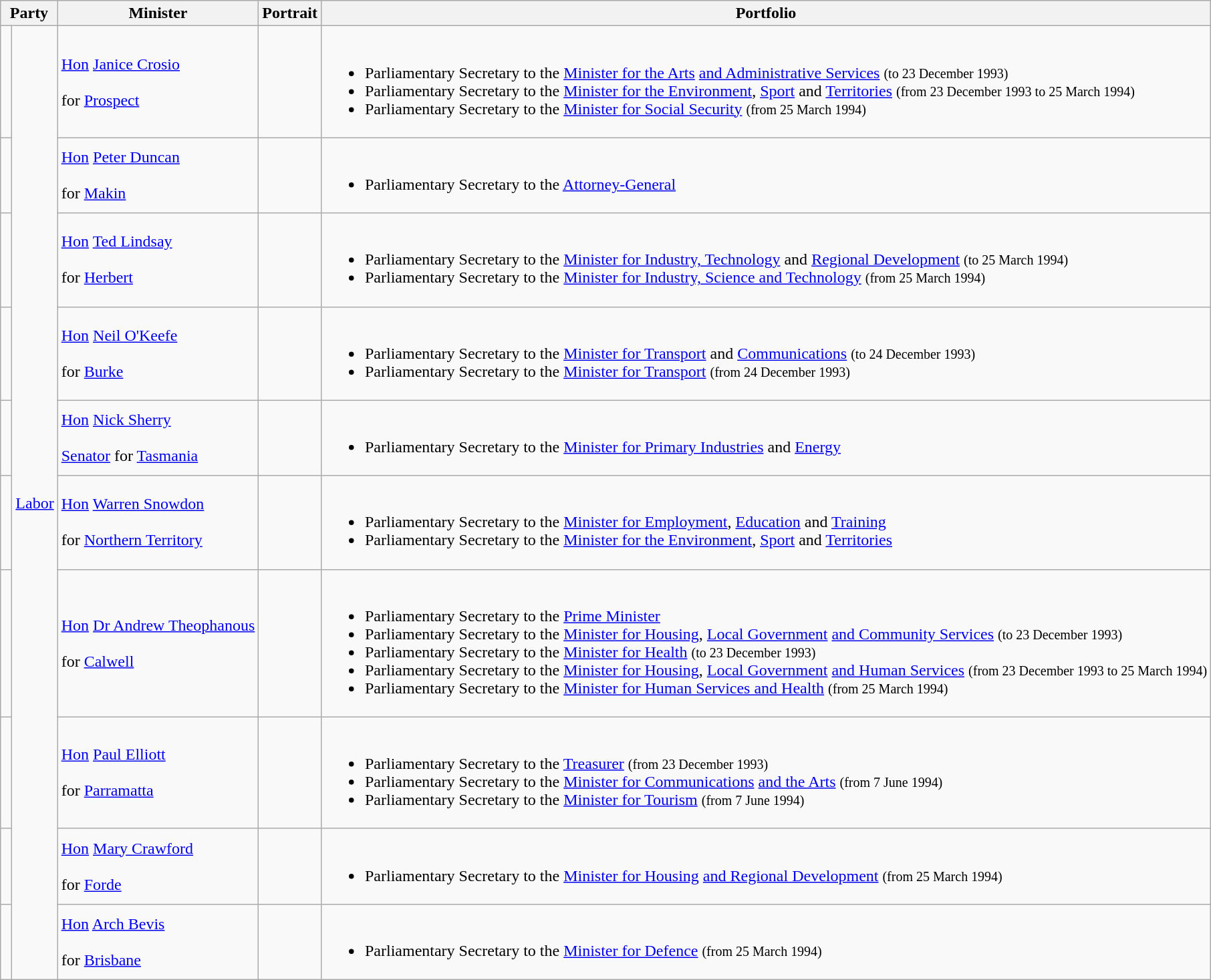<table class="wikitable sortable">
<tr>
<th colspan="2">Party</th>
<th>Minister</th>
<th>Portrait</th>
<th>Portfolio</th>
</tr>
<tr>
<td> </td>
<td rowspan=10><a href='#'>Labor</a></td>
<td><a href='#'>Hon</a> <a href='#'>Janice Crosio</a>  <br><br> for <a href='#'>Prospect</a> <br></td>
<td></td>
<td><br><ul><li>Parliamentary Secretary to the <a href='#'>Minister for the Arts</a> <a href='#'>and Administrative Services</a> <small>(to 23 December 1993)</small></li><li>Parliamentary Secretary to the <a href='#'>Minister for the Environment</a>, <a href='#'>Sport</a> and <a href='#'>Territories</a> <small>(from 23 December 1993 to 25 March 1994)</small></li><li>Parliamentary Secretary to the <a href='#'>Minister for Social Security</a> <small>(from 25 March 1994)</small></li></ul></td>
</tr>
<tr>
<td> </td>
<td><a href='#'>Hon</a> <a href='#'>Peter Duncan</a> <br><br> for <a href='#'>Makin</a> <br></td>
<td></td>
<td><br><ul><li>Parliamentary Secretary to the <a href='#'>Attorney-General</a></li></ul></td>
</tr>
<tr>
<td> </td>
<td><a href='#'>Hon</a> <a href='#'>Ted Lindsay</a> <br><br> for <a href='#'>Herbert</a> <br></td>
<td></td>
<td><br><ul><li>Parliamentary Secretary to the <a href='#'>Minister for Industry, Technology</a> and <a href='#'>Regional Development</a> <small>(to 25 March 1994)</small></li><li>Parliamentary Secretary to the <a href='#'>Minister for Industry, Science and Technology</a> <small>(from 25 March 1994)</small></li></ul></td>
</tr>
<tr>
<td> </td>
<td><a href='#'>Hon</a> <a href='#'>Neil O'Keefe</a> <br><br> for <a href='#'>Burke</a> <br></td>
<td></td>
<td><br><ul><li>Parliamentary Secretary to the <a href='#'>Minister for Transport</a> and <a href='#'>Communications</a> <small>(to 24 December 1993)</small></li><li>Parliamentary Secretary to the <a href='#'>Minister for Transport</a> <small>(from 24 December 1993)</small></li></ul></td>
</tr>
<tr>
<td> </td>
<td><a href='#'>Hon</a> <a href='#'>Nick Sherry</a> <br><br><a href='#'>Senator</a> for <a href='#'>Tasmania</a> <br></td>
<td></td>
<td><br><ul><li>Parliamentary Secretary to the <a href='#'>Minister for Primary Industries</a> and <a href='#'>Energy</a></li></ul></td>
</tr>
<tr>
<td> </td>
<td><a href='#'>Hon</a> <a href='#'>Warren Snowdon</a> <br><br> for <a href='#'>Northern Territory</a> <br></td>
<td></td>
<td><br><ul><li>Parliamentary Secretary to the <a href='#'>Minister for Employment</a>, <a href='#'>Education</a> and <a href='#'>Training</a></li><li>Parliamentary Secretary to the <a href='#'>Minister for the Environment</a>, <a href='#'>Sport</a> and <a href='#'>Territories</a></li></ul></td>
</tr>
<tr>
<td> </td>
<td><a href='#'>Hon</a> <a href='#'>Dr Andrew Theophanous</a> <br><br> for <a href='#'>Calwell</a> <br></td>
<td></td>
<td><br><ul><li>Parliamentary Secretary to the <a href='#'>Prime Minister</a></li><li>Parliamentary Secretary to the <a href='#'>Minister for Housing</a>, <a href='#'>Local Government</a> <a href='#'>and Community Services</a> <small>(to 23 December 1993)</small></li><li>Parliamentary Secretary to the <a href='#'>Minister for Health</a> <small>(to 23 December 1993)</small></li><li>Parliamentary Secretary to the <a href='#'>Minister for Housing</a>, <a href='#'>Local Government</a> <a href='#'>and Human Services</a> <small>(from 23 December 1993 to 25 March 1994)</small></li><li>Parliamentary Secretary to the <a href='#'>Minister for Human Services and Health</a> <small>(from 25 March 1994)</small></li></ul></td>
</tr>
<tr>
<td> </td>
<td><a href='#'>Hon</a> <a href='#'>Paul Elliott</a> <br><br> for <a href='#'>Parramatta</a> <br></td>
<td></td>
<td><br><ul><li>Parliamentary Secretary to the <a href='#'>Treasurer</a> <small>(from 23 December 1993)</small></li><li>Parliamentary Secretary to the <a href='#'>Minister for Communications</a> <a href='#'>and the Arts</a> <small>(from 7 June 1994)</small></li><li>Parliamentary Secretary to the <a href='#'>Minister for Tourism</a> <small>(from 7 June 1994)</small></li></ul></td>
</tr>
<tr>
<td> </td>
<td><a href='#'>Hon</a> <a href='#'>Mary Crawford</a> <br><br> for <a href='#'>Forde</a> <br></td>
<td></td>
<td><br><ul><li>Parliamentary Secretary to the <a href='#'>Minister for Housing</a> <a href='#'>and Regional Development</a> <small>(from 25 March 1994)</small></li></ul></td>
</tr>
<tr>
<td> </td>
<td><a href='#'>Hon</a> <a href='#'>Arch Bevis</a> <br><br> for <a href='#'>Brisbane</a> <br></td>
<td></td>
<td><br><ul><li>Parliamentary Secretary to the <a href='#'>Minister for Defence</a> <small>(from 25 March 1994)</small></li></ul></td>
</tr>
</table>
